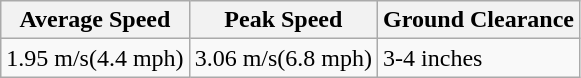<table class="wikitable">
<tr>
<th>Average Speed</th>
<th>Peak Speed</th>
<th>Ground Clearance</th>
</tr>
<tr>
<td>1.95 m/s(4.4 mph)</td>
<td>3.06 m/s(6.8 mph)</td>
<td>3-4 inches</td>
</tr>
</table>
